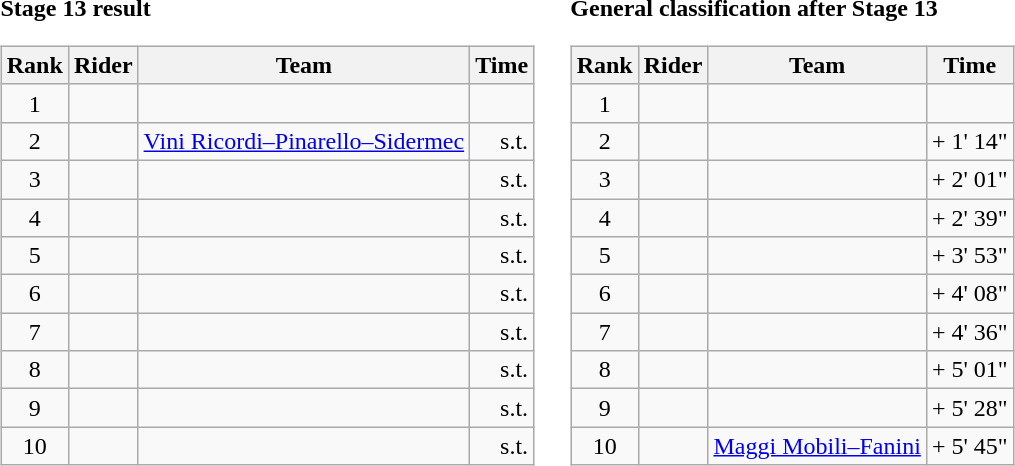<table>
<tr>
<td><strong>Stage 13 result</strong><br><table class="wikitable">
<tr>
<th scope="col">Rank</th>
<th scope="col">Rider</th>
<th scope="col">Team</th>
<th scope="col">Time</th>
</tr>
<tr>
<td style="text-align:center;">1</td>
<td></td>
<td></td>
<td style="text-align:right;"></td>
</tr>
<tr>
<td style="text-align:center;">2</td>
<td></td>
<td><a href='#'>Vini Ricordi–Pinarello–Sidermec</a></td>
<td style="text-align:right;">s.t.</td>
</tr>
<tr>
<td style="text-align:center;">3</td>
<td></td>
<td></td>
<td style="text-align:right;">s.t.</td>
</tr>
<tr>
<td style="text-align:center;">4</td>
<td></td>
<td></td>
<td style="text-align:right;">s.t.</td>
</tr>
<tr>
<td style="text-align:center;">5</td>
<td></td>
<td></td>
<td style="text-align:right;">s.t.</td>
</tr>
<tr>
<td style="text-align:center;">6</td>
<td></td>
<td></td>
<td style="text-align:right;">s.t.</td>
</tr>
<tr>
<td style="text-align:center;">7</td>
<td></td>
<td></td>
<td style="text-align:right;">s.t.</td>
</tr>
<tr>
<td style="text-align:center;">8</td>
<td></td>
<td></td>
<td style="text-align:right;">s.t.</td>
</tr>
<tr>
<td style="text-align:center;">9</td>
<td></td>
<td></td>
<td style="text-align:right;">s.t.</td>
</tr>
<tr>
<td style="text-align:center;">10</td>
<td></td>
<td></td>
<td style="text-align:right;">s.t.</td>
</tr>
</table>
</td>
<td></td>
<td><strong>General classification after Stage 13</strong><br><table class="wikitable">
<tr>
<th scope="col">Rank</th>
<th scope="col">Rider</th>
<th scope="col">Team</th>
<th scope="col">Time</th>
</tr>
<tr>
<td style="text-align:center;">1</td>
<td></td>
<td></td>
<td style="text-align:right;"></td>
</tr>
<tr>
<td style="text-align:center;">2</td>
<td></td>
<td></td>
<td style="text-align:right;">+ 1' 14"</td>
</tr>
<tr>
<td style="text-align:center;">3</td>
<td></td>
<td></td>
<td style="text-align:right;">+ 2' 01"</td>
</tr>
<tr>
<td style="text-align:center;">4</td>
<td></td>
<td></td>
<td style="text-align:right;">+ 2' 39"</td>
</tr>
<tr>
<td style="text-align:center;">5</td>
<td></td>
<td></td>
<td style="text-align:right;">+ 3' 53"</td>
</tr>
<tr>
<td style="text-align:center;">6</td>
<td></td>
<td></td>
<td style="text-align:right;">+ 4' 08"</td>
</tr>
<tr>
<td style="text-align:center;">7</td>
<td></td>
<td></td>
<td style="text-align:right;">+ 4' 36"</td>
</tr>
<tr>
<td style="text-align:center;">8</td>
<td></td>
<td></td>
<td style="text-align:right;">+ 5' 01"</td>
</tr>
<tr>
<td style="text-align:center;">9</td>
<td></td>
<td></td>
<td style="text-align:right;">+ 5' 28"</td>
</tr>
<tr>
<td style="text-align:center;">10</td>
<td></td>
<td><a href='#'>Maggi Mobili–Fanini</a></td>
<td style="text-align:right;">+ 5' 45"</td>
</tr>
</table>
</td>
</tr>
</table>
